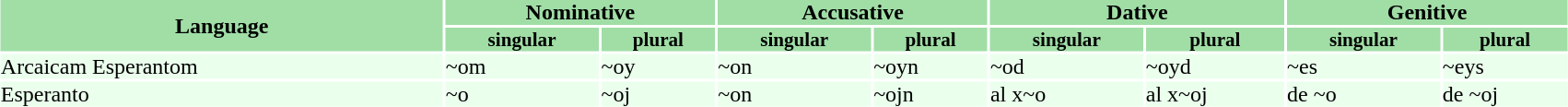<table align="center" width="90%" cellpadding="0">
<tr>
<th style="background:#A0DEA6" rowspan="2">Language</th>
<th style="background:#A0DEA6" colspan="2">Nominative</th>
<th style="background:#A0DEA6" colspan="2">Accusative</th>
<th style="background:#A0DEA6" colspan="2">Dative</th>
<th style="background:#A0DEA6" colspan="2">Genitive</th>
</tr>
<tr style="background:#A0DEA6; font-size: 88%;">
<th>singular</th>
<th>plural</th>
<th>singular</th>
<th>plural</th>
<th>singular</th>
<th>plural</th>
<th>singular</th>
<th>plural</th>
</tr>
<tr style="background:#EBFFED">
<td>Arcaicam Esperantom</td>
<td>~om</td>
<td>~oy</td>
<td>~on</td>
<td>~oyn</td>
<td>~od</td>
<td>~oyd</td>
<td>~es</td>
<td>~eys</td>
</tr>
<tr style="background:#EBFFED">
<td>Esperanto</td>
<td>~o</td>
<td>~oj</td>
<td>~on</td>
<td>~ojn</td>
<td>al x~o</td>
<td>al x~oj</td>
<td>de ~o</td>
<td>de ~oj</td>
</tr>
</table>
